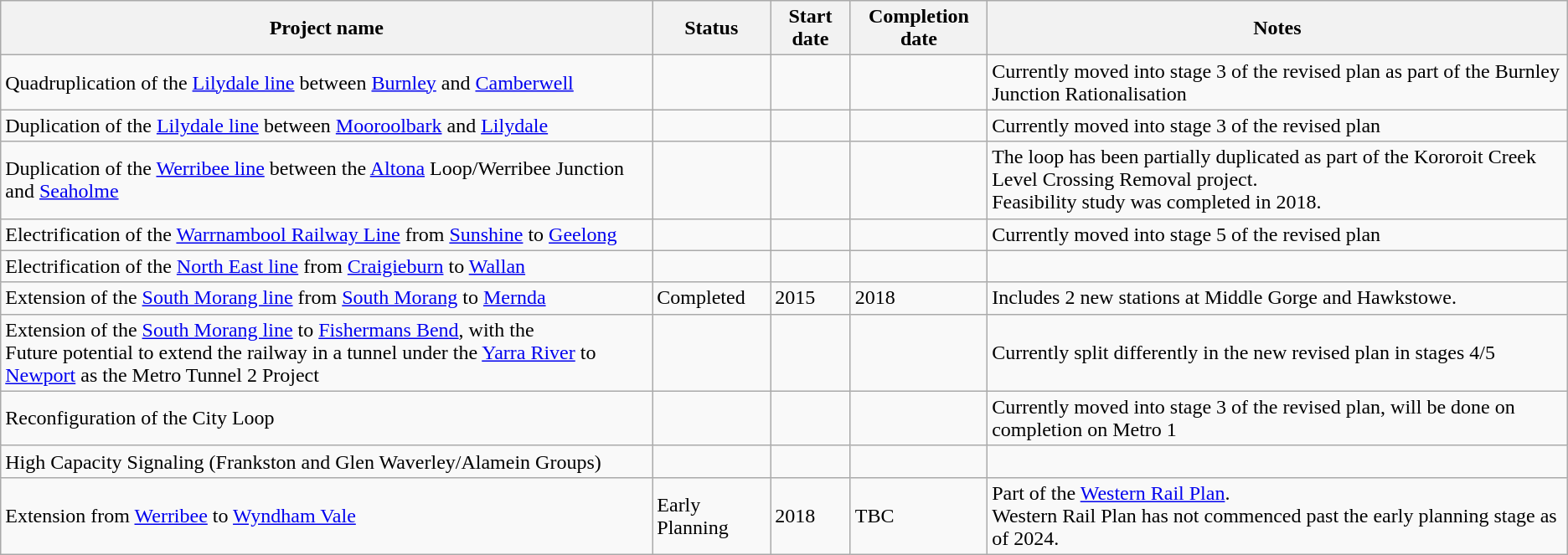<table class="wikitable sortable">
<tr>
<th>Project name</th>
<th>Status</th>
<th>Start date</th>
<th>Completion date</th>
<th>Notes</th>
</tr>
<tr>
<td>Quadruplication of the <a href='#'>Lilydale line</a> between <a href='#'>Burnley</a> and <a href='#'>Camberwell</a></td>
<td></td>
<td></td>
<td></td>
<td>Currently moved into stage 3 of the revised plan as part of the Burnley Junction Rationalisation</td>
</tr>
<tr>
<td>Duplication of the <a href='#'>Lilydale line</a> between <a href='#'>Mooroolbark</a> and <a href='#'>Lilydale</a></td>
<td></td>
<td></td>
<td></td>
<td>Currently moved into stage 3 of the revised plan</td>
</tr>
<tr>
<td>Duplication of the <a href='#'>Werribee line</a> between the <a href='#'>Altona</a> Loop/Werribee Junction and <a href='#'>Seaholme</a></td>
<td></td>
<td></td>
<td></td>
<td>The loop has been partially duplicated as part of the Kororoit Creek Level Crossing Removal project.<br>Feasibility study was completed in 2018.</td>
</tr>
<tr>
<td>Electrification of the <a href='#'>Warrnambool Railway Line</a> from <a href='#'>Sunshine</a> to <a href='#'>Geelong</a></td>
<td></td>
<td></td>
<td></td>
<td>Currently moved into stage 5 of the revised plan</td>
</tr>
<tr>
<td>Electrification of the <a href='#'>North East line</a> from <a href='#'>Craigieburn</a> to <a href='#'>Wallan</a></td>
<td></td>
<td></td>
<td></td>
<td></td>
</tr>
<tr>
<td>Extension of the <a href='#'>South Morang line</a> from <a href='#'>South Morang</a> to <a href='#'>Mernda</a></td>
<td>Completed</td>
<td>2015</td>
<td>2018</td>
<td>Includes 2 new stations at Middle Gorge and Hawkstowe.</td>
</tr>
<tr>
<td>Extension of the <a href='#'>South Morang line</a> to <a href='#'>Fishermans Bend</a>, with the<br>Future potential to extend the railway in a tunnel under the <a href='#'>Yarra River</a> to <a href='#'>Newport</a> as the Metro Tunnel 2 Project</td>
<td></td>
<td></td>
<td></td>
<td>Currently split differently in the new revised plan in stages 4/5</td>
</tr>
<tr>
<td>Reconfiguration of the City Loop</td>
<td></td>
<td></td>
<td></td>
<td>Currently moved into stage 3 of the revised plan, will be done on completion on Metro 1</td>
</tr>
<tr>
<td>High Capacity Signaling (Frankston and Glen Waverley/Alamein Groups)</td>
<td></td>
<td></td>
<td></td>
<td></td>
</tr>
<tr>
<td>Extension from <a href='#'>Werribee</a> to <a href='#'>Wyndham Vale</a></td>
<td>Early Planning</td>
<td>2018</td>
<td>TBC</td>
<td>Part of the <a href='#'>Western Rail Plan</a>.<br>Western Rail Plan has not commenced past the early planning stage as of 2024.</td>
</tr>
</table>
